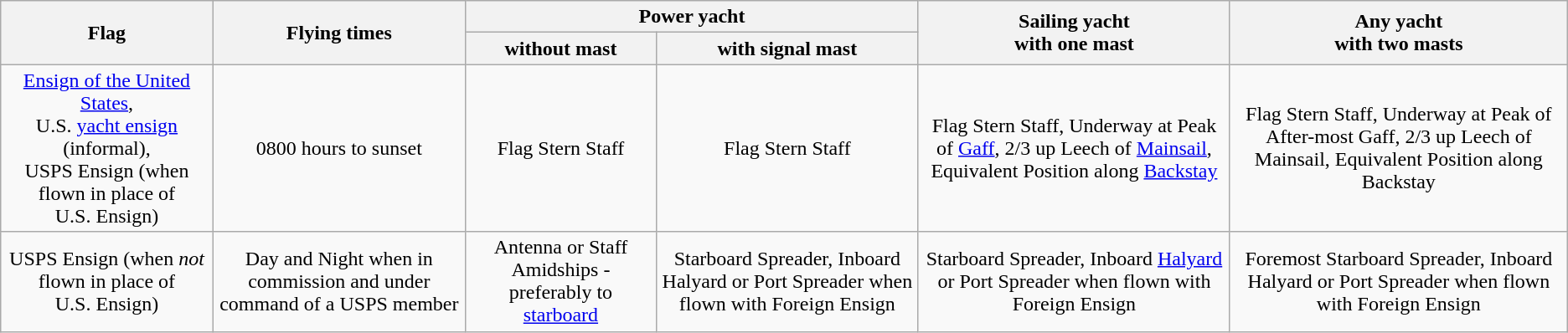<table class="wikitable" style="text-align:center;">
<tr>
<th rowspan=2>Flag</th>
<th rowspan=2>Flying times</th>
<th colspan=2>Power yacht</th>
<th rowspan=2>Sailing yacht <br>with one mast</th>
<th rowspan=2>Any yacht <br>with two masts</th>
</tr>
<tr>
<th>without mast</th>
<th>with signal mast</th>
</tr>
<tr>
<td><a href='#'>Ensign of the United States</a>, <br>U.S. <a href='#'>yacht ensign</a> (informal), <br>USPS Ensign (when flown in place of U.S. Ensign)</td>
<td>0800 hours to sunset</td>
<td>Flag Stern Staff</td>
<td>Flag Stern Staff</td>
<td>Flag Stern Staff, Underway at Peak of <a href='#'>Gaff</a>, 2/3 up Leech of <a href='#'>Mainsail</a>, Equivalent Position along <a href='#'>Backstay</a></td>
<td>Flag Stern Staff, Underway at Peak of After-most Gaff, 2/3 up Leech of Mainsail, Equivalent Position along Backstay</td>
</tr>
<tr>
<td>USPS Ensign (when <em>not</em> flown in place of U.S. Ensign)</td>
<td>Day and Night when in commission and under command of a USPS member</td>
<td>Antenna or Staff Amidships - preferably to <a href='#'>starboard</a></td>
<td>Starboard Spreader, Inboard Halyard or Port Spreader when flown with Foreign Ensign</td>
<td>Starboard Spreader, Inboard <a href='#'>Halyard</a> or Port Spreader when flown with Foreign Ensign</td>
<td>Foremost Starboard Spreader, Inboard Halyard or Port Spreader when flown with Foreign Ensign</td>
</tr>
</table>
